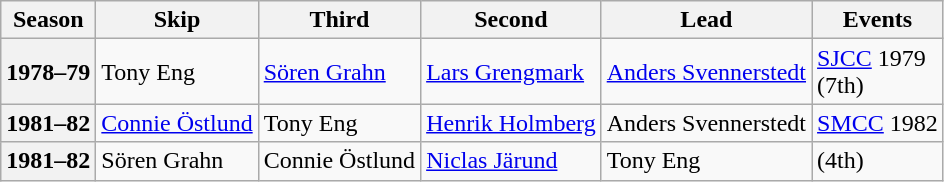<table class="wikitable">
<tr>
<th scope="col">Season</th>
<th scope="col">Skip</th>
<th scope="col">Third</th>
<th scope="col">Second</th>
<th scope="col">Lead</th>
<th scope="col">Events</th>
</tr>
<tr>
<th scope="row">1978–79</th>
<td>Tony Eng</td>
<td><a href='#'>Sören Grahn</a></td>
<td><a href='#'>Lars Grengmark</a></td>
<td><a href='#'>Anders Svennerstedt</a></td>
<td><a href='#'>SJCC</a> 1979 <br> (7th)</td>
</tr>
<tr>
<th scope="row">1981–82</th>
<td><a href='#'>Connie Östlund</a></td>
<td>Tony Eng</td>
<td><a href='#'>Henrik Holmberg</a></td>
<td>Anders Svennerstedt</td>
<td><a href='#'>SMCC</a> 1982 </td>
</tr>
<tr>
<th scope="row">1981–82</th>
<td>Sören Grahn</td>
<td>Connie Östlund</td>
<td><a href='#'>Niclas Järund</a></td>
<td>Tony Eng</td>
<td> (4th)</td>
</tr>
</table>
